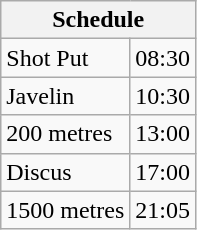<table class="wikitable">
<tr>
<th colspan="2">Schedule</th>
</tr>
<tr>
<td>Shot Put</td>
<td>08:30</td>
</tr>
<tr>
<td>Javelin</td>
<td>10:30</td>
</tr>
<tr>
<td>200 metres</td>
<td>13:00</td>
</tr>
<tr>
<td>Discus</td>
<td>17:00</td>
</tr>
<tr>
<td>1500 metres</td>
<td>21:05</td>
</tr>
</table>
